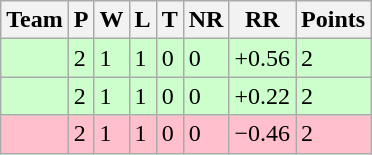<table class="wikitable">
<tr>
<th>Team</th>
<th>P</th>
<th>W</th>
<th>L</th>
<th>T</th>
<th>NR</th>
<th>RR</th>
<th>Points</th>
</tr>
<tr bgcolor=ccffcc>
<td align=left></td>
<td>2</td>
<td>1</td>
<td>1</td>
<td>0</td>
<td>0</td>
<td>+0.56</td>
<td>2</td>
</tr>
<tr bgcolor=ccffcc>
<td align=left></td>
<td>2</td>
<td>1</td>
<td>1</td>
<td>0</td>
<td>0</td>
<td>+0.22</td>
<td>2</td>
</tr>
<tr bgcolor=pink>
<td align=left></td>
<td>2</td>
<td>1</td>
<td>1</td>
<td>0</td>
<td>0</td>
<td>−0.46</td>
<td>2</td>
</tr>
</table>
